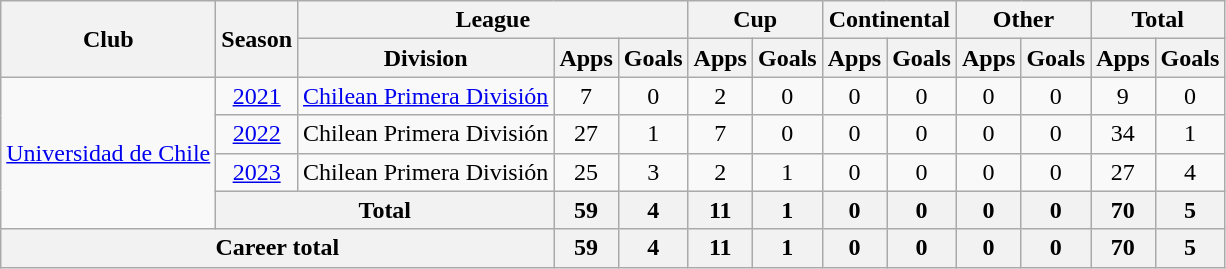<table class="wikitable" style="text-align: center">
<tr>
<th rowspan="2">Club</th>
<th rowspan="2">Season</th>
<th colspan="3">League</th>
<th colspan="2">Cup</th>
<th colspan="2">Continental</th>
<th colspan="2">Other</th>
<th colspan="2">Total</th>
</tr>
<tr>
<th>Division</th>
<th>Apps</th>
<th>Goals</th>
<th>Apps</th>
<th>Goals</th>
<th>Apps</th>
<th>Goals</th>
<th>Apps</th>
<th>Goals</th>
<th>Apps</th>
<th>Goals</th>
</tr>
<tr>
<td rowspan="4"><a href='#'>Universidad de Chile</a></td>
<td><a href='#'>2021</a></td>
<td><a href='#'>Chilean Primera División</a></td>
<td>7</td>
<td>0</td>
<td>2</td>
<td>0</td>
<td>0</td>
<td>0</td>
<td>0</td>
<td>0</td>
<td>9</td>
<td>0</td>
</tr>
<tr>
<td><a href='#'>2022</a></td>
<td>Chilean Primera División</td>
<td>27</td>
<td>1</td>
<td>7</td>
<td>0</td>
<td>0</td>
<td>0</td>
<td>0</td>
<td>0</td>
<td>34</td>
<td>1</td>
</tr>
<tr>
<td><a href='#'>2023</a></td>
<td>Chilean Primera División</td>
<td>25</td>
<td>3</td>
<td>2</td>
<td>1</td>
<td>0</td>
<td>0</td>
<td>0</td>
<td>0</td>
<td>27</td>
<td>4</td>
</tr>
<tr>
<th colspan="2">Total</th>
<th>59</th>
<th>4</th>
<th>11</th>
<th>1</th>
<th>0</th>
<th>0</th>
<th>0</th>
<th>0</th>
<th>70</th>
<th>5</th>
</tr>
<tr>
<th colspan="3">Career total</th>
<th>59</th>
<th>4</th>
<th>11</th>
<th>1</th>
<th>0</th>
<th>0</th>
<th>0</th>
<th>0</th>
<th>70</th>
<th>5</th>
</tr>
</table>
